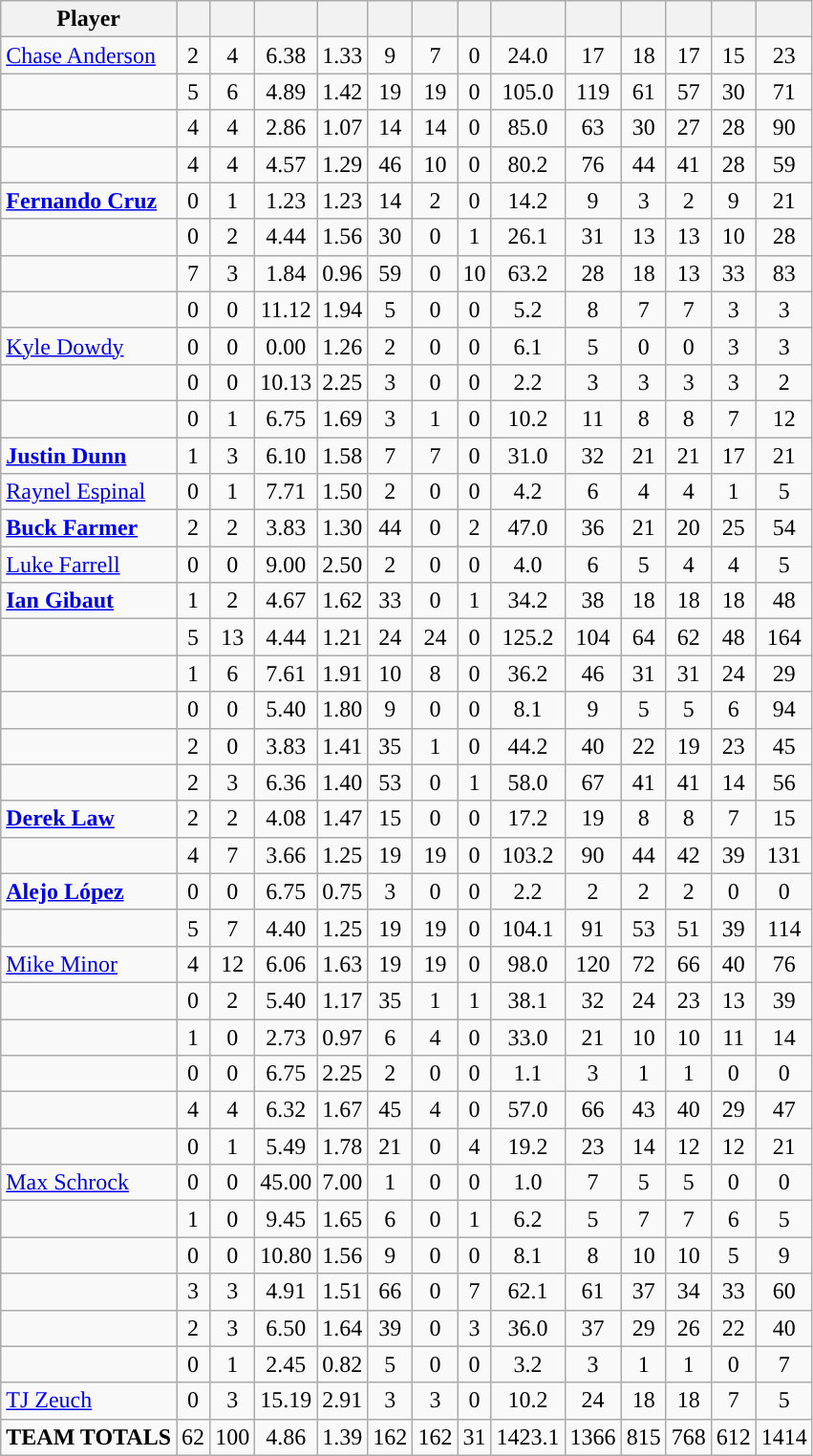<table class="wikitable sortable" style="text-align:center;">
<tr>
<th>Player</th>
<th></th>
<th></th>
<th></th>
<th></th>
<th></th>
<th></th>
<th></th>
<th></th>
<th></th>
<th></th>
<th></th>
<th></th>
<th></th>
</tr>
<tr>
<td align=left><a href='#'>Chase Anderson</a></td>
<td>2</td>
<td>4</td>
<td>6.38</td>
<td>1.33</td>
<td>9</td>
<td>7</td>
<td>0</td>
<td>24.0</td>
<td>17</td>
<td>18</td>
<td>17</td>
<td>15</td>
<td>23</td>
</tr>
<tr>
<td align=left><strong></strong></td>
<td>5</td>
<td>6</td>
<td>4.89</td>
<td>1.42</td>
<td>19</td>
<td>19</td>
<td>0</td>
<td>105.0</td>
<td>119</td>
<td>61</td>
<td>57</td>
<td>30</td>
<td>71</td>
</tr>
<tr>
<td align=left><strong></strong></td>
<td>4</td>
<td>4</td>
<td>2.86</td>
<td>1.07</td>
<td>14</td>
<td>14</td>
<td>0</td>
<td>85.0</td>
<td>63</td>
<td>30</td>
<td>27</td>
<td>28</td>
<td>90</td>
</tr>
<tr>
<td align=left><strong></strong></td>
<td>4</td>
<td>4</td>
<td>4.57</td>
<td>1.29</td>
<td>46</td>
<td>10</td>
<td>0</td>
<td>80.2</td>
<td>76</td>
<td>44</td>
<td>41</td>
<td>28</td>
<td>59</td>
</tr>
<tr>
<td align=left><strong><a href='#'>Fernando Cruz</a></strong></td>
<td>0</td>
<td>1</td>
<td>1.23</td>
<td>1.23</td>
<td>14</td>
<td>2</td>
<td>0</td>
<td>14.2</td>
<td>9</td>
<td>3</td>
<td>2</td>
<td>9</td>
<td>21</td>
</tr>
<tr>
<td align=left></td>
<td>0</td>
<td>2</td>
<td>4.44</td>
<td>1.56</td>
<td>30</td>
<td>0</td>
<td>1</td>
<td>26.1</td>
<td>31</td>
<td>13</td>
<td>13</td>
<td>10</td>
<td>28</td>
</tr>
<tr>
<td align=left><strong></strong></td>
<td>7</td>
<td>3</td>
<td>1.84</td>
<td>0.96</td>
<td>59</td>
<td>0</td>
<td>10</td>
<td>63.2</td>
<td>28</td>
<td>18</td>
<td>13</td>
<td>33</td>
<td>83</td>
</tr>
<tr>
<td align=left></td>
<td>0</td>
<td>0</td>
<td>11.12</td>
<td>1.94</td>
<td>5</td>
<td>0</td>
<td>0</td>
<td>5.2</td>
<td>8</td>
<td>7</td>
<td>7</td>
<td>3</td>
<td>3</td>
</tr>
<tr>
<td align=left><a href='#'>Kyle Dowdy</a></td>
<td>0</td>
<td>0</td>
<td>0.00</td>
<td>1.26</td>
<td>2</td>
<td>0</td>
<td>0</td>
<td>6.1</td>
<td>5</td>
<td>0</td>
<td>0</td>
<td>3</td>
<td>3</td>
</tr>
<tr>
<td align=left></td>
<td>0</td>
<td>0</td>
<td>10.13</td>
<td>2.25</td>
<td>3</td>
<td>0</td>
<td>0</td>
<td>2.2</td>
<td>3</td>
<td>3</td>
<td>3</td>
<td>3</td>
<td>2</td>
</tr>
<tr>
<td align=left></td>
<td>0</td>
<td>1</td>
<td>6.75</td>
<td>1.69</td>
<td>3</td>
<td>1</td>
<td>0</td>
<td>10.2</td>
<td>11</td>
<td>8</td>
<td>8</td>
<td>7</td>
<td>12</td>
</tr>
<tr>
<td align=left><strong><a href='#'>Justin Dunn</a></strong></td>
<td>1</td>
<td>3</td>
<td>6.10</td>
<td>1.58</td>
<td>7</td>
<td>7</td>
<td>0</td>
<td>31.0</td>
<td>32</td>
<td>21</td>
<td>21</td>
<td>17</td>
<td>21</td>
</tr>
<tr>
<td align=left><a href='#'>Raynel Espinal</a></td>
<td>0</td>
<td>1</td>
<td>7.71</td>
<td>1.50</td>
<td>2</td>
<td>0</td>
<td>0</td>
<td>4.2</td>
<td>6</td>
<td>4</td>
<td>4</td>
<td>1</td>
<td>5</td>
</tr>
<tr>
<td align=left><strong><a href='#'>Buck Farmer</a></strong></td>
<td>2</td>
<td>2</td>
<td>3.83</td>
<td>1.30</td>
<td>44</td>
<td>0</td>
<td>2</td>
<td>47.0</td>
<td>36</td>
<td>21</td>
<td>20</td>
<td>25</td>
<td>54</td>
</tr>
<tr>
<td align=left><a href='#'>Luke Farrell</a></td>
<td>0</td>
<td>0</td>
<td>9.00</td>
<td>2.50</td>
<td>2</td>
<td>0</td>
<td>0</td>
<td>4.0</td>
<td>6</td>
<td>5</td>
<td>4</td>
<td>4</td>
<td>5</td>
</tr>
<tr>
<td align=left><strong><a href='#'>Ian Gibaut</a></strong></td>
<td>1</td>
<td>2</td>
<td>4.67</td>
<td>1.62</td>
<td>33</td>
<td>0</td>
<td>1</td>
<td>34.2</td>
<td>38</td>
<td>18</td>
<td>18</td>
<td>18</td>
<td>48</td>
</tr>
<tr>
<td align=left><strong></strong></td>
<td>5</td>
<td>13</td>
<td>4.44</td>
<td>1.21</td>
<td>24</td>
<td>24</td>
<td>0</td>
<td>125.2</td>
<td>104</td>
<td>64</td>
<td>62</td>
<td>48</td>
<td>164</td>
</tr>
<tr>
<td align=left><strong></strong></td>
<td>1</td>
<td>6</td>
<td>7.61</td>
<td>1.91</td>
<td>10</td>
<td>8</td>
<td>0</td>
<td>36.2</td>
<td>46</td>
<td>31</td>
<td>31</td>
<td>24</td>
<td>29</td>
</tr>
<tr>
<td align=left></td>
<td>0</td>
<td>0</td>
<td>5.40</td>
<td>1.80</td>
<td>9</td>
<td>0</td>
<td>0</td>
<td>8.1</td>
<td>9</td>
<td>5</td>
<td>5</td>
<td>6</td>
<td>94</td>
</tr>
<tr>
<td align=left><strong></strong></td>
<td>2</td>
<td>0</td>
<td>3.83</td>
<td>1.41</td>
<td>35</td>
<td>1</td>
<td>0</td>
<td>44.2</td>
<td>40</td>
<td>22</td>
<td>19</td>
<td>23</td>
<td>45</td>
</tr>
<tr>
<td align=left></td>
<td>2</td>
<td>3</td>
<td>6.36</td>
<td>1.40</td>
<td>53</td>
<td>0</td>
<td>1</td>
<td>58.0</td>
<td>67</td>
<td>41</td>
<td>41</td>
<td>14</td>
<td>56</td>
</tr>
<tr>
<td align=left><strong><a href='#'>Derek Law</a></strong></td>
<td>2</td>
<td>2</td>
<td>4.08</td>
<td>1.47</td>
<td>15</td>
<td>0</td>
<td>0</td>
<td>17.2</td>
<td>19</td>
<td>8</td>
<td>8</td>
<td>7</td>
<td>15</td>
</tr>
<tr>
<td align=left></td>
<td>4</td>
<td>7</td>
<td>3.66</td>
<td>1.25</td>
<td>19</td>
<td>19</td>
<td>0</td>
<td>103.2</td>
<td>90</td>
<td>44</td>
<td>42</td>
<td>39</td>
<td>131</td>
</tr>
<tr>
<td align=left><strong><a href='#'>Alejo López</a></strong></td>
<td>0</td>
<td>0</td>
<td>6.75</td>
<td>0.75</td>
<td>3</td>
<td>0</td>
<td>0</td>
<td>2.2</td>
<td>2</td>
<td>2</td>
<td>2</td>
<td>0</td>
<td>0</td>
</tr>
<tr>
<td align=left></td>
<td>5</td>
<td>7</td>
<td>4.40</td>
<td>1.25</td>
<td>19</td>
<td>19</td>
<td>0</td>
<td>104.1</td>
<td>91</td>
<td>53</td>
<td>51</td>
<td>39</td>
<td>114</td>
</tr>
<tr>
<td align=left><a href='#'>Mike Minor</a></td>
<td>4</td>
<td>12</td>
<td>6.06</td>
<td>1.63</td>
<td>19</td>
<td>19</td>
<td>0</td>
<td>98.0</td>
<td>120</td>
<td>72</td>
<td>66</td>
<td>40</td>
<td>76</td>
</tr>
<tr>
<td align=left></td>
<td>0</td>
<td>2</td>
<td>5.40</td>
<td>1.17</td>
<td>35</td>
<td>1</td>
<td>1</td>
<td>38.1</td>
<td>32</td>
<td>24</td>
<td>23</td>
<td>13</td>
<td>39</td>
</tr>
<tr>
<td align=left><strong></strong></td>
<td>1</td>
<td>0</td>
<td>2.73</td>
<td>0.97</td>
<td>6</td>
<td>4</td>
<td>0</td>
<td>33.0</td>
<td>21</td>
<td>10</td>
<td>10</td>
<td>11</td>
<td>14</td>
</tr>
<tr>
<td align=left><strong></strong></td>
<td>0</td>
<td>0</td>
<td>6.75</td>
<td>2.25</td>
<td>2</td>
<td>0</td>
<td>0</td>
<td>1.1</td>
<td>3</td>
<td>1</td>
<td>1</td>
<td>0</td>
<td>0</td>
</tr>
<tr>
<td align=left></td>
<td>4</td>
<td>4</td>
<td>6.32</td>
<td>1.67</td>
<td>45</td>
<td>4</td>
<td>0</td>
<td>57.0</td>
<td>66</td>
<td>43</td>
<td>40</td>
<td>29</td>
<td>47</td>
</tr>
<tr>
<td align=left><strong></strong></td>
<td>0</td>
<td>1</td>
<td>5.49</td>
<td>1.78</td>
<td>21</td>
<td>0</td>
<td>4</td>
<td>19.2</td>
<td>23</td>
<td>14</td>
<td>12</td>
<td>12</td>
<td>21</td>
</tr>
<tr>
<td align=left><a href='#'>Max Schrock</a></td>
<td>0</td>
<td>0</td>
<td>45.00</td>
<td>7.00</td>
<td>1</td>
<td>0</td>
<td>0</td>
<td>1.0</td>
<td>7</td>
<td>5</td>
<td>5</td>
<td>0</td>
<td>0</td>
</tr>
<tr>
<td align=left></td>
<td>1</td>
<td>0</td>
<td>9.45</td>
<td>1.65</td>
<td>6</td>
<td>0</td>
<td>1</td>
<td>6.2</td>
<td>5</td>
<td>7</td>
<td>7</td>
<td>6</td>
<td>5</td>
</tr>
<tr>
<td align=left><strong></strong></td>
<td>0</td>
<td>0</td>
<td>10.80</td>
<td>1.56</td>
<td>9</td>
<td>0</td>
<td>0</td>
<td>8.1</td>
<td>8</td>
<td>10</td>
<td>10</td>
<td>5</td>
<td>9</td>
</tr>
<tr>
<td align=left><strong></strong></td>
<td>3</td>
<td>3</td>
<td>4.91</td>
<td>1.51</td>
<td>66</td>
<td>0</td>
<td>7</td>
<td>62.1</td>
<td>61</td>
<td>37</td>
<td>34</td>
<td>33</td>
<td>60</td>
</tr>
<tr>
<td align=left><strong></strong></td>
<td>2</td>
<td>3</td>
<td>6.50</td>
<td>1.64</td>
<td>39</td>
<td>0</td>
<td>3</td>
<td>36.0</td>
<td>37</td>
<td>29</td>
<td>26</td>
<td>22</td>
<td>40</td>
</tr>
<tr>
<td align=left></td>
<td>0</td>
<td>1</td>
<td>2.45</td>
<td>0.82</td>
<td>5</td>
<td>0</td>
<td>0</td>
<td>3.2</td>
<td>3</td>
<td>1</td>
<td>1</td>
<td>0</td>
<td>7</td>
</tr>
<tr>
<td align=left><a href='#'>TJ Zeuch</a></td>
<td>0</td>
<td>3</td>
<td>15.19</td>
<td>2.91</td>
<td>3</td>
<td>3</td>
<td>0</td>
<td>10.2</td>
<td>24</td>
<td>18</td>
<td>18</td>
<td>7</td>
<td>5</td>
</tr>
<tr class="sortbottom">
<td align="left"><strong>TEAM TOTALS</strong></td>
<td>62</td>
<td>100</td>
<td>4.86</td>
<td>1.39</td>
<td>162</td>
<td>162</td>
<td>31</td>
<td>1423.1</td>
<td>1366</td>
<td>815</td>
<td>768</td>
<td>612</td>
<td>1414</td>
</tr>
</table>
